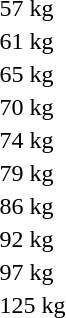<table>
<tr>
<td rowspan=2>57 kg</td>
<td rowspan=2></td>
<td rowspan=2></td>
<td></td>
</tr>
<tr>
<td></td>
</tr>
<tr>
<td rowspan=2>61 kg</td>
<td rowspan=2></td>
<td rowspan=2></td>
<td></td>
</tr>
<tr>
<td></td>
</tr>
<tr>
<td rowspan=2>65 kg</td>
<td rowspan=2></td>
<td rowspan=2></td>
<td></td>
</tr>
<tr>
<td></td>
</tr>
<tr>
<td rowspan=1>70 kg</td>
<td rowspan=1></td>
<td rowspan=1></td>
<td></td>
</tr>
<tr>
<td rowspan=2>74 kg</td>
<td rowspan=2></td>
<td rowspan=2></td>
<td></td>
</tr>
<tr>
<td></td>
</tr>
<tr>
<td rowspan=2>79 kg</td>
<td rowspan=2></td>
<td rowspan=2></td>
<td></td>
</tr>
<tr>
<td></td>
</tr>
<tr>
<td rowspan=2>86 kg</td>
<td rowspan=2></td>
<td rowspan=2></td>
<td></td>
</tr>
<tr>
<td></td>
</tr>
<tr>
<td rowspan=1>92 kg</td>
<td rowspan=1></td>
<td rowspan=1></td>
<td></td>
</tr>
<tr>
<td rowspan=1>97 kg</td>
<td rowspan=1></td>
<td rowspan=1></td>
<td></td>
</tr>
<tr>
<td rowspan=2>125 kg</td>
<td rowspan=2></td>
<td rowspan=2></td>
<td></td>
</tr>
<tr>
<td></td>
</tr>
</table>
